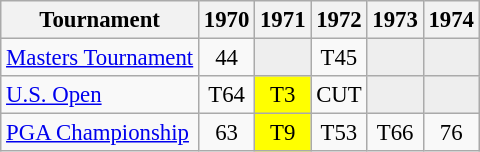<table class="wikitable" style="font-size:95%;text-align:center;">
<tr>
<th>Tournament</th>
<th>1970</th>
<th>1971</th>
<th>1972</th>
<th>1973</th>
<th>1974</th>
</tr>
<tr>
<td align=left><a href='#'>Masters Tournament</a></td>
<td>44</td>
<td style="background:#eeeeee;"></td>
<td>T45</td>
<td style="background:#eeeeee;"></td>
<td style="background:#eeeeee;"></td>
</tr>
<tr>
<td align=left><a href='#'>U.S. Open</a></td>
<td>T64</td>
<td style="background:yellow;">T3</td>
<td>CUT</td>
<td style="background:#eeeeee;"></td>
<td style="background:#eeeeee;"></td>
</tr>
<tr>
<td align=left><a href='#'>PGA Championship</a></td>
<td>63</td>
<td style="background:yellow;">T9</td>
<td>T53</td>
<td>T66</td>
<td>76</td>
</tr>
</table>
